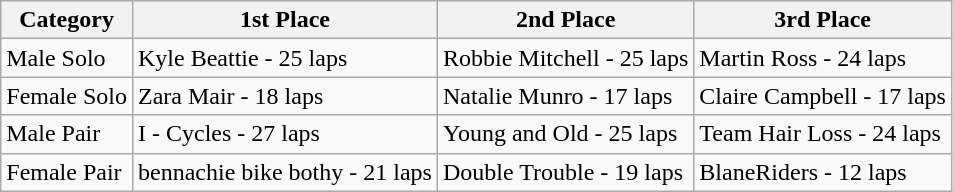<table class="wikitable">
<tr>
<th>Category</th>
<th>1st Place</th>
<th>2nd Place</th>
<th>3rd Place</th>
</tr>
<tr>
<td>Male Solo</td>
<td>Kyle Beattie - 25 laps</td>
<td>Robbie Mitchell - 25 laps</td>
<td>Martin Ross - 24 laps</td>
</tr>
<tr>
<td>Female Solo</td>
<td>Zara Mair - 18 laps</td>
<td>Natalie Munro - 17 laps</td>
<td>Claire Campbell - 17 laps</td>
</tr>
<tr>
<td>Male Pair</td>
<td>I - Cycles - 27 laps</td>
<td>Young and Old - 25 laps</td>
<td>Team Hair Loss - 24 laps</td>
</tr>
<tr>
<td>Female Pair</td>
<td>bennachie bike bothy - 21 laps</td>
<td>Double Trouble - 19 laps</td>
<td>BlaneRiders - 12 laps</td>
</tr>
</table>
